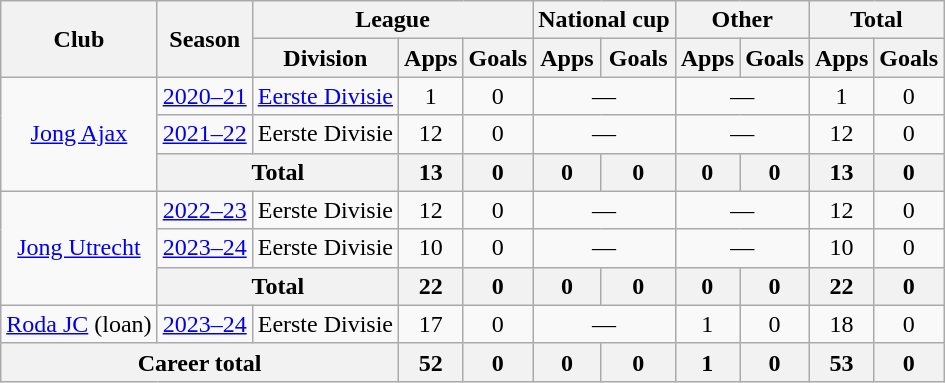<table class="wikitable" style="text-align: center">
<tr>
<th rowspan="2">Club</th>
<th rowspan="2">Season</th>
<th colspan="3">League</th>
<th colspan="2">National cup</th>
<th colspan="2">Other</th>
<th colspan="2">Total</th>
</tr>
<tr>
<th>Division</th>
<th>Apps</th>
<th>Goals</th>
<th>Apps</th>
<th>Goals</th>
<th>Apps</th>
<th>Goals</th>
<th>Apps</th>
<th>Goals</th>
</tr>
<tr>
<td rowspan="3"><a href='#'>Jong Ajax</a></td>
<td><a href='#'>2020–21</a></td>
<td><a href='#'>Eerste Divisie</a></td>
<td>1</td>
<td>0</td>
<td colspan="2">—</td>
<td colspan="2">—</td>
<td>1</td>
<td>0</td>
</tr>
<tr>
<td><a href='#'>2021–22</a></td>
<td>Eerste Divisie</td>
<td>12</td>
<td>0</td>
<td colspan="2">—</td>
<td colspan="2">—</td>
<td>12</td>
<td>0</td>
</tr>
<tr>
<th colspan="2">Total</th>
<th>13</th>
<th>0</th>
<th>0</th>
<th>0</th>
<th>0</th>
<th>0</th>
<th>13</th>
<th>0</th>
</tr>
<tr>
<td rowspan="3"><a href='#'>Jong Utrecht</a></td>
<td><a href='#'>2022–23</a></td>
<td>Eerste Divisie</td>
<td>12</td>
<td>0</td>
<td colspan="2">—</td>
<td colspan="2">—</td>
<td>12</td>
<td>0</td>
</tr>
<tr>
<td><a href='#'>2023–24</a></td>
<td>Eerste Divisie</td>
<td>10</td>
<td>0</td>
<td colspan="2">—</td>
<td colspan="2">—</td>
<td>10</td>
<td>0</td>
</tr>
<tr>
<th colspan="2">Total</th>
<th>22</th>
<th>0</th>
<th>0</th>
<th>0</th>
<th>0</th>
<th>0</th>
<th>22</th>
<th>0</th>
</tr>
<tr>
<td><a href='#'>Roda JC</a> (loan)</td>
<td><a href='#'>2023–24</a></td>
<td>Eerste Divisie</td>
<td>17</td>
<td>0</td>
<td colspan="2">—</td>
<td>1</td>
<td>0</td>
<td>18</td>
<td>0</td>
</tr>
<tr>
<th colspan="3">Career total</th>
<th>52</th>
<th>0</th>
<th>0</th>
<th>0</th>
<th>1</th>
<th>0</th>
<th>53</th>
<th>0</th>
</tr>
</table>
